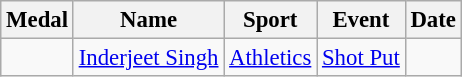<table class="wikitable sortable" style="font-size: 95%;">
<tr>
<th>Medal</th>
<th>Name</th>
<th>Sport</th>
<th>Event</th>
<th>Date</th>
</tr>
<tr>
<td></td>
<td><a href='#'>Inderjeet Singh</a></td>
<td><a href='#'>Athletics</a></td>
<td><a href='#'>Shot Put</a></td>
<td></td>
</tr>
</table>
